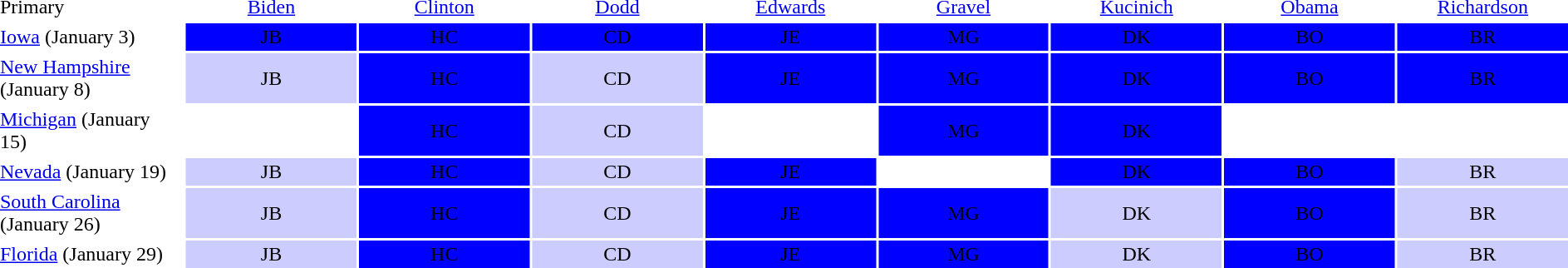<table cellpadding=2 cellspacing=2>
<tr>
<td width=12%>Primary</td>
<td style="width:11%; text-align:center;"><a href='#'>Biden</a></td>
<td style="width:11%; text-align:center;"><a href='#'>Clinton</a></td>
<td style="width:11%; text-align:center;"><a href='#'>Dodd</a></td>
<td style="width:11%; text-align:center;"><a href='#'>Edwards</a></td>
<td style="width:11%; text-align:center;"><a href='#'>Gravel</a></td>
<td style="width:11%; text-align:center;"><a href='#'>Kucinich</a></td>
<td style="width:11%; text-align:center;"><a href='#'>Obama</a></td>
<td style="width:11%; text-align:center;"><a href='#'>Richardson</a></td>
</tr>
<tr>
<td><a href='#'>Iowa</a> (January 3)</td>
<td style="background:#00f; text-align:center;">JB</td>
<td style="background:#00f; text-align:center;">HC</td>
<td style="background:#00f; text-align:center;">CD</td>
<td style="background:#00f; text-align:center;">JE</td>
<td style="background:#00f; text-align:center;">MG</td>
<td style="background:#00f; text-align:center;">DK</td>
<td style="background:#00f; text-align:center;">BO</td>
<td style="background:#00f; text-align:center;">BR</td>
</tr>
<tr>
<td><a href='#'>New Hampshire</a> (January 8)</td>
<td style="background:#ccf; text-align:center;">JB</td>
<td style="background:#00f; text-align:center;">HC</td>
<td style="background:#ccf; text-align:center;">CD</td>
<td style="background:#00f; text-align:center;">JE</td>
<td style="background:#00f; text-align:center;">MG</td>
<td style="background:#00f; text-align:center;">DK</td>
<td style="background:#00f; text-align:center;">BO</td>
<td style="background:#00f; text-align:center;">BR</td>
</tr>
<tr>
<td><a href='#'>Michigan</a> (January 15)</td>
<td></td>
<td style="background:#00f; text-align:center;">HC</td>
<td style="background:#ccf; text-align:center;">CD</td>
<td></td>
<td style="background:#00f; text-align:center;">MG</td>
<td style="background:#00f; text-align:center;">DK</td>
</tr>
<tr>
<td><a href='#'>Nevada</a> (January 19)</td>
<td style="background:#ccf; text-align:center;">JB</td>
<td style="background:#00f; text-align:center;">HC</td>
<td style="background:#ccf; text-align:center;">CD</td>
<td style="background:#00f; text-align:center;">JE</td>
<td></td>
<td style="background:#00f; text-align:center;">DK</td>
<td style="background:#00f; text-align:center;">BO</td>
<td style="background:#ccf; text-align:center;">BR</td>
</tr>
<tr>
<td><a href='#'>South Carolina</a> (January 26)</td>
<td style="background:#ccf; text-align:center;">JB</td>
<td style="background:#00f; text-align:center;">HC</td>
<td style="background:#ccf; text-align:center;">CD</td>
<td style="background:#00f; text-align:center;">JE</td>
<td style="background:#00f; text-align:center;">MG</td>
<td style="background:#ccf; text-align:center;">DK</td>
<td style="background:#00f; text-align:center;">BO</td>
<td style="background:#ccf; text-align:center;">BR</td>
</tr>
<tr>
<td><a href='#'>Florida</a> (January 29)</td>
<td style="background:#ccf; text-align:center;">JB</td>
<td style="background:#00f; text-align:center;">HC</td>
<td style="background:#ccf; text-align:center;">CD</td>
<td style="background:#00f; text-align:center;">JE</td>
<td style="background:#00f; text-align:center;">MG</td>
<td style="background:#ccf; text-align:center;">DK</td>
<td style="background:#00f; text-align:center;">BO</td>
<td style="background:#ccf; text-align:center;">BR</td>
</tr>
</table>
